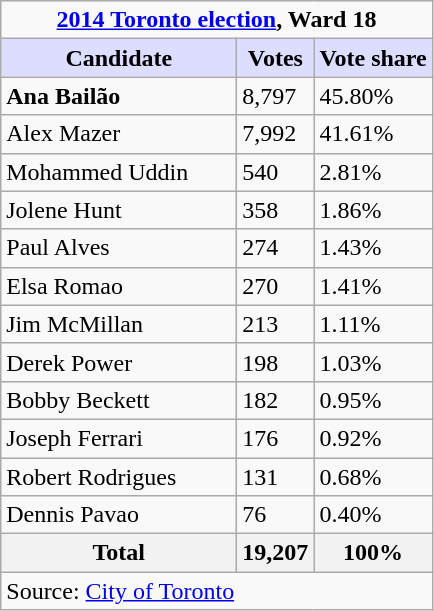<table class="wikitable">
<tr>
<td Colspan="3" align="center"><strong><a href='#'>2014 Toronto election</a>, Ward 18</strong></td>
</tr>
<tr>
<th scope="col" style="background:#ddf; width:150px;">Candidate</th>
<th scope="col" style="background:#ddf;">Votes</th>
<th scope="col" style="background:#ddf;">Vote share</th>
</tr>
<tr>
<td><strong>Ana Bailão</strong></td>
<td>8,797</td>
<td>45.80%</td>
</tr>
<tr>
<td>Alex Mazer</td>
<td>7,992</td>
<td>41.61%</td>
</tr>
<tr>
<td>Mohammed Uddin</td>
<td>540</td>
<td>2.81%</td>
</tr>
<tr>
<td>Jolene Hunt</td>
<td>358</td>
<td>1.86%</td>
</tr>
<tr>
<td>Paul Alves</td>
<td>274</td>
<td>1.43%</td>
</tr>
<tr>
<td>Elsa Romao</td>
<td>270</td>
<td>1.41%</td>
</tr>
<tr>
<td>Jim McMillan</td>
<td>213</td>
<td>1.11%</td>
</tr>
<tr>
<td>Derek Power</td>
<td>198</td>
<td>1.03%</td>
</tr>
<tr>
<td>Bobby Beckett</td>
<td>182</td>
<td>0.95%</td>
</tr>
<tr>
<td>Joseph Ferrari</td>
<td>176</td>
<td>0.92%</td>
</tr>
<tr>
<td>Robert Rodrigues</td>
<td>131</td>
<td>0.68%</td>
</tr>
<tr>
<td>Dennis Pavao</td>
<td>76</td>
<td>0.40%</td>
</tr>
<tr>
<th>Total</th>
<th>19,207</th>
<th>100%</th>
</tr>
<tr>
<td colspan="3">Source: <a href='#'>City of Toronto</a></td>
</tr>
</table>
